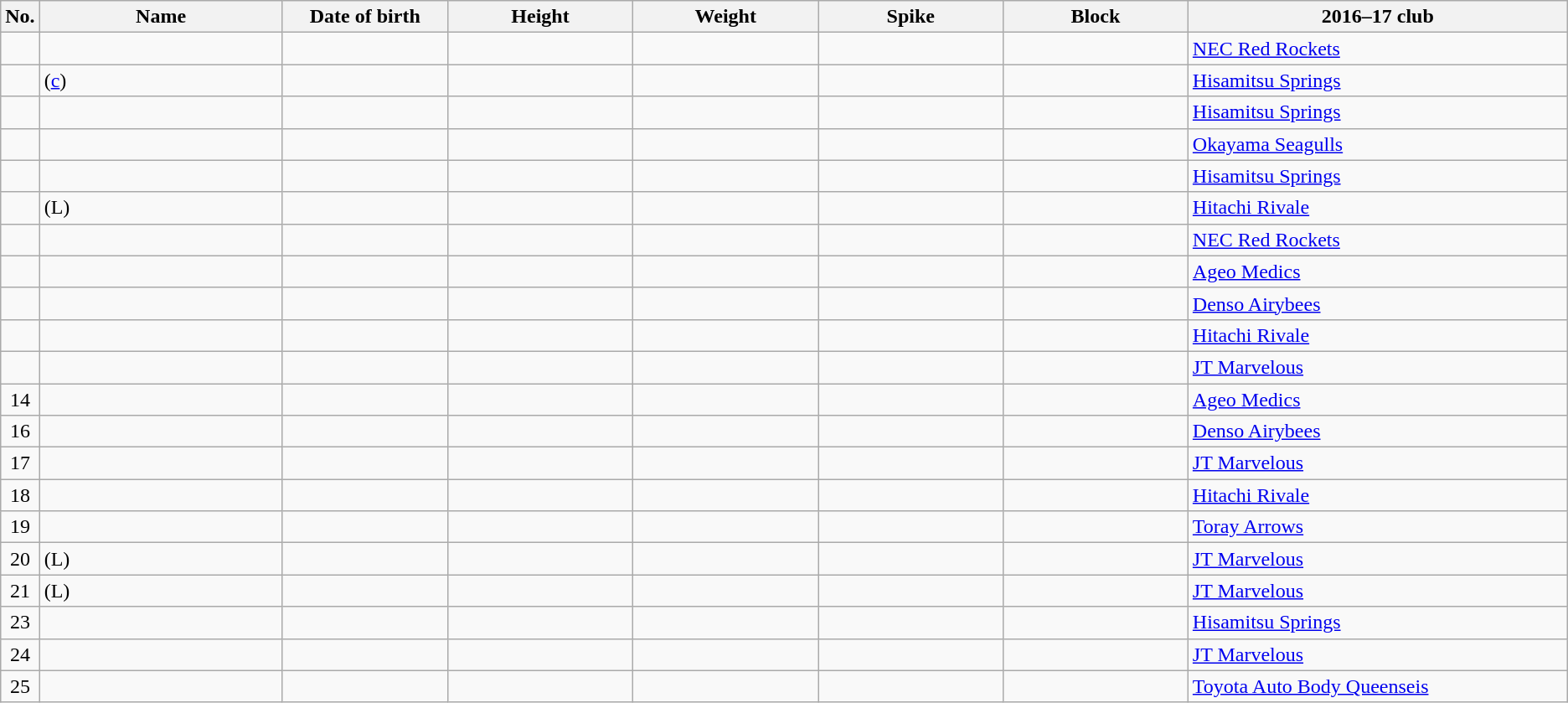<table class="wikitable sortable" style="font-size:100%; text-align:center;">
<tr>
<th>No.</th>
<th style="width:12em">Name</th>
<th style="width:8em">Date of birth</th>
<th style="width:9em">Height</th>
<th style="width:9em">Weight</th>
<th style="width:9em">Spike</th>
<th style="width:9em">Block</th>
<th style="width:19em">2016–17 club</th>
</tr>
<tr>
<td></td>
<td align=left></td>
<td align=right></td>
<td></td>
<td></td>
<td></td>
<td></td>
<td align=left> <a href='#'>NEC Red Rockets</a></td>
</tr>
<tr>
<td></td>
<td align=left> (<a href='#'>c</a>)</td>
<td align=right></td>
<td></td>
<td></td>
<td></td>
<td></td>
<td align=left> <a href='#'>Hisamitsu Springs</a></td>
</tr>
<tr>
<td></td>
<td align=left></td>
<td align=right></td>
<td></td>
<td></td>
<td></td>
<td></td>
<td align=left> <a href='#'>Hisamitsu Springs</a></td>
</tr>
<tr>
<td></td>
<td align=left></td>
<td align=right></td>
<td></td>
<td></td>
<td></td>
<td></td>
<td align=left> <a href='#'>Okayama Seagulls</a></td>
</tr>
<tr>
<td></td>
<td align=left></td>
<td align=right></td>
<td></td>
<td></td>
<td></td>
<td></td>
<td align=left> <a href='#'>Hisamitsu Springs</a></td>
</tr>
<tr>
<td></td>
<td align=left> (L)</td>
<td align=right></td>
<td></td>
<td></td>
<td></td>
<td></td>
<td align=left> <a href='#'>Hitachi Rivale</a></td>
</tr>
<tr>
<td></td>
<td align=left></td>
<td align=right></td>
<td></td>
<td></td>
<td></td>
<td></td>
<td align=left> <a href='#'>NEC Red Rockets</a></td>
</tr>
<tr>
<td></td>
<td align=left></td>
<td align=right></td>
<td></td>
<td></td>
<td></td>
<td></td>
<td align=left> <a href='#'>Ageo Medics</a></td>
</tr>
<tr>
<td></td>
<td align=left></td>
<td align=right></td>
<td></td>
<td></td>
<td></td>
<td></td>
<td align=left> <a href='#'>Denso Airybees</a></td>
</tr>
<tr>
<td></td>
<td align=left></td>
<td align=right></td>
<td></td>
<td></td>
<td></td>
<td></td>
<td align=left> <a href='#'>Hitachi Rivale</a></td>
</tr>
<tr>
<td></td>
<td align=left></td>
<td align=right></td>
<td></td>
<td></td>
<td></td>
<td></td>
<td align=left> <a href='#'>JT Marvelous</a></td>
</tr>
<tr>
<td>14</td>
<td align=left></td>
<td align=right></td>
<td></td>
<td></td>
<td></td>
<td></td>
<td align=left> <a href='#'>Ageo Medics</a></td>
</tr>
<tr>
<td>16</td>
<td align=left></td>
<td align=right></td>
<td></td>
<td></td>
<td></td>
<td></td>
<td align=left> <a href='#'>Denso Airybees</a></td>
</tr>
<tr>
<td>17</td>
<td align=left></td>
<td align=right></td>
<td></td>
<td></td>
<td></td>
<td></td>
<td align=left> <a href='#'>JT Marvelous</a></td>
</tr>
<tr>
<td>18</td>
<td align=left></td>
<td align=right></td>
<td></td>
<td></td>
<td></td>
<td></td>
<td align=left> <a href='#'>Hitachi Rivale</a></td>
</tr>
<tr>
<td>19</td>
<td align=left></td>
<td align=right></td>
<td></td>
<td></td>
<td></td>
<td></td>
<td align=left> <a href='#'>Toray Arrows</a></td>
</tr>
<tr>
<td>20</td>
<td align=left> (L)</td>
<td align=right></td>
<td></td>
<td></td>
<td></td>
<td></td>
<td align=left> <a href='#'>JT Marvelous</a></td>
</tr>
<tr>
<td>21</td>
<td align=left> (L)</td>
<td align=right></td>
<td></td>
<td></td>
<td></td>
<td></td>
<td align=left> <a href='#'>JT Marvelous</a></td>
</tr>
<tr>
<td>23</td>
<td align=left></td>
<td align=right></td>
<td></td>
<td></td>
<td></td>
<td></td>
<td align=left> <a href='#'>Hisamitsu Springs</a></td>
</tr>
<tr>
<td>24</td>
<td align=left></td>
<td align=right></td>
<td></td>
<td></td>
<td></td>
<td></td>
<td align=left> <a href='#'>JT Marvelous</a></td>
</tr>
<tr>
<td>25</td>
<td align=left></td>
<td align=right></td>
<td></td>
<td></td>
<td></td>
<td></td>
<td align=left> <a href='#'>Toyota Auto Body Queenseis</a></td>
</tr>
</table>
